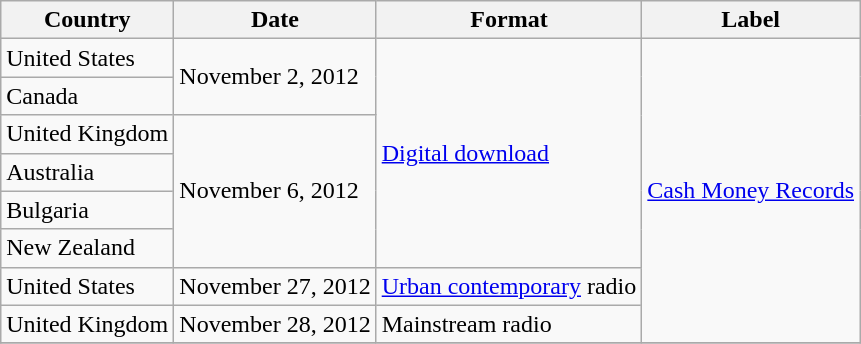<table class="wikitable">
<tr>
<th scope="col">Country</th>
<th scope="col">Date</th>
<th scope="col">Format</th>
<th scope="col">Label</th>
</tr>
<tr>
<td>United States</td>
<td rowspan="2">November 2, 2012</td>
<td rowspan="6"><a href='#'>Digital download</a></td>
<td rowspan="8"><a href='#'>Cash Money Records</a></td>
</tr>
<tr>
<td>Canada</td>
</tr>
<tr>
<td>United Kingdom</td>
<td rowspan="4">November 6, 2012</td>
</tr>
<tr>
<td>Australia</td>
</tr>
<tr>
<td>Bulgaria</td>
</tr>
<tr>
<td>New Zealand</td>
</tr>
<tr>
<td>United States</td>
<td>November 27, 2012</td>
<td><a href='#'>Urban contemporary</a> radio</td>
</tr>
<tr>
<td>United Kingdom</td>
<td>November 28, 2012</td>
<td>Mainstream radio</td>
</tr>
<tr>
</tr>
</table>
